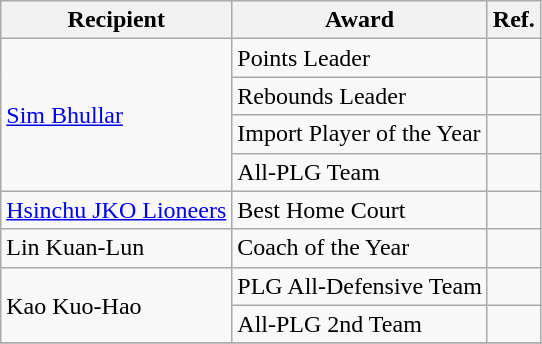<table class="wikitable">
<tr>
<th>Recipient</th>
<th>Award</th>
<th>Ref.</th>
</tr>
<tr>
<td rowspan=4><a href='#'>Sim Bhullar</a></td>
<td>Points Leader</td>
<td></td>
</tr>
<tr>
<td>Rebounds Leader</td>
<td></td>
</tr>
<tr>
<td>Import Player of the Year</td>
<td></td>
</tr>
<tr>
<td>All-PLG Team</td>
<td></td>
</tr>
<tr>
<td><a href='#'>Hsinchu JKO Lioneers</a></td>
<td>Best Home Court</td>
<td></td>
</tr>
<tr>
<td>Lin Kuan-Lun</td>
<td>Coach of the Year</td>
<td></td>
</tr>
<tr>
<td rowspan=2>Kao Kuo-Hao</td>
<td>PLG All-Defensive Team</td>
<td></td>
</tr>
<tr>
<td>All-PLG 2nd Team</td>
<td></td>
</tr>
<tr>
</tr>
</table>
